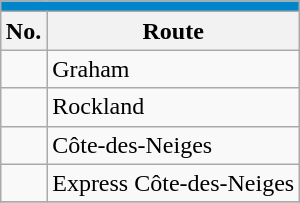<table class="wikitable" style="margin: auto;">
<tr>
<th style="background: #0085CA; font-size:100%; color:#FFFFFF;"colspan="4"><a href='#'></a></th>
</tr>
<tr>
<th>No.</th>
<th>Route</th>
</tr>
<tr>
<td></td>
<td>Graham</td>
</tr>
<tr>
<td></td>
<td>Rockland</td>
</tr>
<tr>
<td></td>
<td>Côte-des-Neiges</td>
</tr>
<tr>
<td></td>
<td>Express Côte-des-Neiges</td>
</tr>
<tr>
</tr>
</table>
